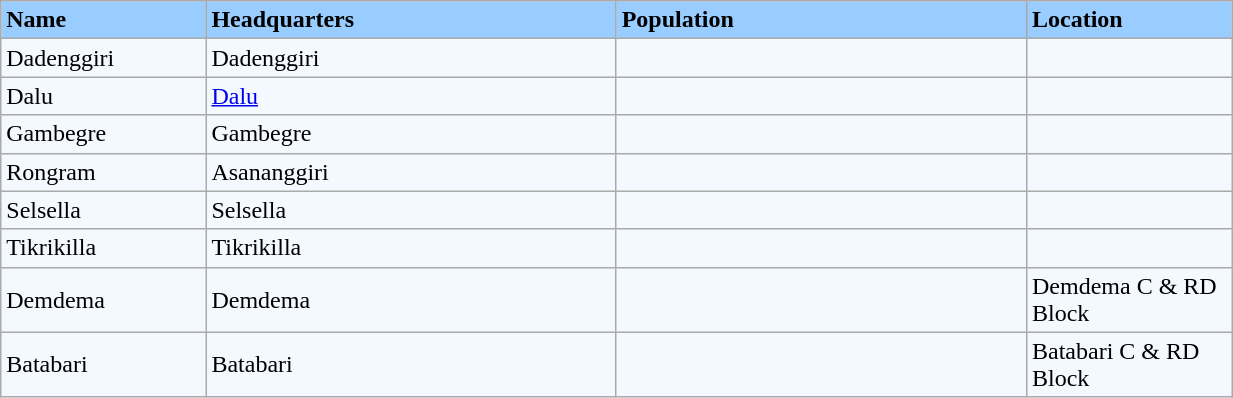<table class="wikitable sortable" width=65% style="border:1px solid black">
<tr bgcolor=#99ccff>
<td width="10%"><strong>Name</strong></td>
<td width="20%"><strong>Headquarters</strong></td>
<td width="20%"><strong>Population</strong></td>
<td width="10%"><strong>Location</strong></td>
</tr>
<tr bgcolor=#F4F9FF>
<td>Dadenggiri</td>
<td>Dadenggiri</td>
<td></td>
<td></td>
</tr>
<tr bgcolor=#F4F9FF>
<td>Dalu</td>
<td><a href='#'>Dalu</a></td>
<td></td>
<td></td>
</tr>
<tr bgcolor=#F4F9FF>
<td>Gambegre</td>
<td>Gambegre</td>
<td></td>
<td></td>
</tr>
<tr bgcolor=#F4F9FF>
<td>Rongram</td>
<td>Asananggiri</td>
<td></td>
<td></td>
</tr>
<tr bgcolor=#F4F9FF>
<td>Selsella</td>
<td>Selsella</td>
<td></td>
<td></td>
</tr>
<tr bgcolor=#F4F9FF>
<td>Tikrikilla</td>
<td>Tikrikilla</td>
<td></td>
<td></td>
</tr>
<tr bgcolor=#F4F9FF>
<td>Demdema</td>
<td>Demdema</td>
<td></td>
<td>Demdema C & RD Block</td>
</tr>
<tr bgcolor=#F4F9FF>
<td>Batabari</td>
<td>Batabari</td>
<td></td>
<td>Batabari C & RD Block</td>
</tr>
</table>
